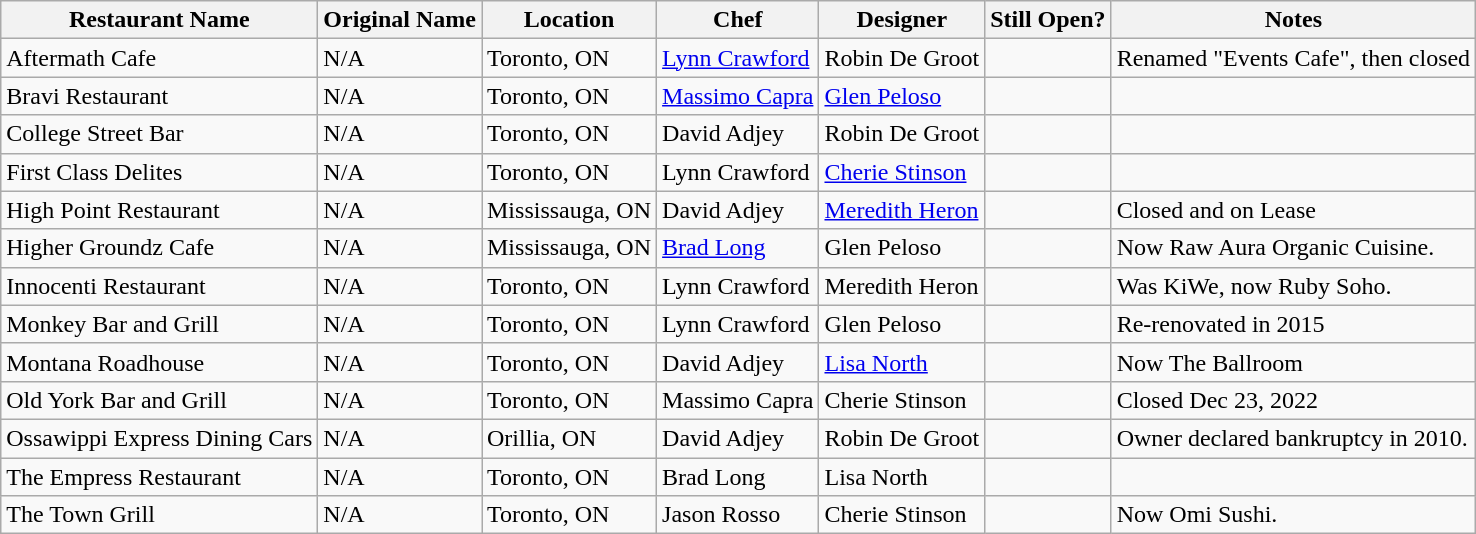<table class="wikitable">
<tr>
<th>Restaurant Name</th>
<th>Original Name</th>
<th>Location</th>
<th>Chef</th>
<th>Designer</th>
<th>Still Open?</th>
<th>Notes</th>
</tr>
<tr>
<td>Aftermath Cafe</td>
<td>N/A</td>
<td>Toronto, ON</td>
<td><a href='#'>Lynn Crawford</a></td>
<td>Robin De Groot</td>
<td></td>
<td>Renamed "Events Cafe", then closed</td>
</tr>
<tr>
<td>Bravi Restaurant</td>
<td>N/A</td>
<td>Toronto, ON</td>
<td><a href='#'>Massimo Capra</a></td>
<td><a href='#'>Glen Peloso</a></td>
<td></td>
<td></td>
</tr>
<tr>
<td>College Street Bar</td>
<td>N/A</td>
<td>Toronto, ON</td>
<td>David Adjey</td>
<td>Robin De Groot</td>
<td></td>
<td></td>
</tr>
<tr>
<td>First Class Delites</td>
<td>N/A</td>
<td>Toronto, ON</td>
<td>Lynn Crawford</td>
<td><a href='#'>Cherie Stinson</a></td>
<td></td>
<td></td>
</tr>
<tr>
<td>High Point Restaurant</td>
<td>N/A</td>
<td>Mississauga, ON</td>
<td>David Adjey</td>
<td><a href='#'>Meredith Heron</a></td>
<td></td>
<td>Closed and on Lease</td>
</tr>
<tr>
<td>Higher Groundz Cafe</td>
<td>N/A</td>
<td>Mississauga, ON</td>
<td><a href='#'>Brad Long</a></td>
<td>Glen Peloso</td>
<td></td>
<td>Now Raw Aura Organic Cuisine.</td>
</tr>
<tr>
<td>Innocenti Restaurant</td>
<td>N/A</td>
<td>Toronto, ON</td>
<td>Lynn Crawford</td>
<td>Meredith Heron</td>
<td></td>
<td>Was KiWe, now Ruby Soho.</td>
</tr>
<tr>
<td>Monkey Bar and Grill</td>
<td>N/A</td>
<td>Toronto, ON</td>
<td>Lynn Crawford</td>
<td>Glen Peloso</td>
<td></td>
<td>Re-renovated in 2015</td>
</tr>
<tr>
<td>Montana Roadhouse</td>
<td>N/A</td>
<td>Toronto, ON</td>
<td>David Adjey</td>
<td><a href='#'>Lisa North</a></td>
<td></td>
<td>Now The Ballroom</td>
</tr>
<tr>
<td>Old York Bar and Grill</td>
<td>N/A</td>
<td>Toronto, ON</td>
<td>Massimo Capra</td>
<td>Cherie Stinson</td>
<td></td>
<td>Closed Dec 23, 2022</td>
</tr>
<tr>
<td>Ossawippi Express Dining Cars</td>
<td>N/A</td>
<td>Orillia, ON</td>
<td>David Adjey</td>
<td>Robin De Groot</td>
<td></td>
<td>Owner declared bankruptcy in 2010.</td>
</tr>
<tr>
<td>The Empress Restaurant</td>
<td>N/A</td>
<td>Toronto, ON</td>
<td>Brad Long</td>
<td>Lisa North</td>
<td></td>
<td></td>
</tr>
<tr>
<td>The Town Grill</td>
<td>N/A</td>
<td>Toronto, ON</td>
<td>Jason Rosso</td>
<td>Cherie Stinson</td>
<td></td>
<td>Now Omi Sushi.</td>
</tr>
</table>
